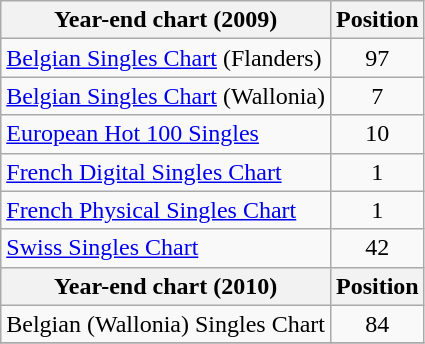<table class="wikitable sortable">
<tr>
<th>Year-end chart (2009)</th>
<th>Position</th>
</tr>
<tr>
<td><a href='#'>Belgian Singles Chart</a> (Flanders)</td>
<td align="center">97</td>
</tr>
<tr>
<td><a href='#'>Belgian Singles Chart</a> (Wallonia)</td>
<td align="center">7</td>
</tr>
<tr>
<td><a href='#'>European Hot 100 Singles</a></td>
<td align="center">10</td>
</tr>
<tr>
<td><a href='#'>French Digital Singles Chart</a></td>
<td align="center">1</td>
</tr>
<tr>
<td><a href='#'>French Physical Singles Chart</a></td>
<td align="center">1</td>
</tr>
<tr>
<td><a href='#'>Swiss Singles Chart</a></td>
<td align="center">42</td>
</tr>
<tr>
<th>Year-end chart (2010)</th>
<th>Position</th>
</tr>
<tr>
<td>Belgian (Wallonia) Singles Chart</td>
<td align="center">84</td>
</tr>
<tr>
</tr>
</table>
